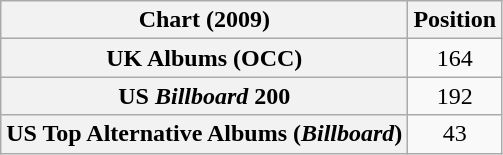<table class="wikitable sortable plainrowheaders" style="text-align:center">
<tr>
<th scope="col">Chart (2009)</th>
<th scope="col">Position</th>
</tr>
<tr>
<th scope="row">UK Albums (OCC)</th>
<td>164</td>
</tr>
<tr>
<th scope="row">US <em>Billboard</em> 200</th>
<td>192</td>
</tr>
<tr>
<th scope="row">US Top Alternative Albums (<em>Billboard</em>)</th>
<td>43</td>
</tr>
</table>
